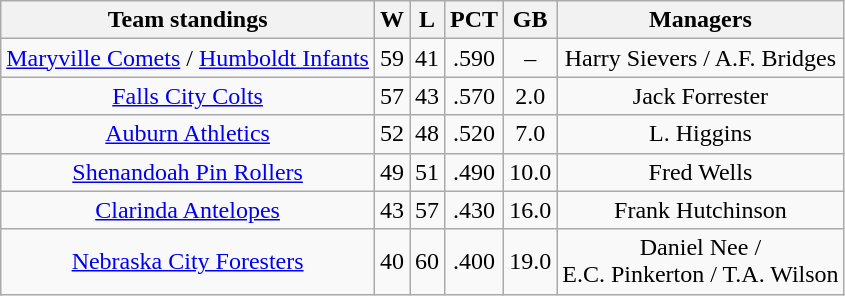<table class="wikitable">
<tr>
<th>Team standings</th>
<th>W</th>
<th>L</th>
<th>PCT</th>
<th>GB</th>
<th>Managers</th>
</tr>
<tr align=center>
<td><a href='#'>Maryville Comets</a> / <a href='#'>Humboldt Infants</a></td>
<td>59</td>
<td>41</td>
<td>.590</td>
<td>–</td>
<td>Harry Sievers / A.F. Bridges</td>
</tr>
<tr align=center>
<td><a href='#'>Falls City Colts</a></td>
<td>57</td>
<td>43</td>
<td>.570</td>
<td>2.0</td>
<td>Jack Forrester</td>
</tr>
<tr align=center>
<td><a href='#'>Auburn Athletics</a></td>
<td>52</td>
<td>48</td>
<td>.520</td>
<td>7.0</td>
<td>L. Higgins</td>
</tr>
<tr align=center>
<td><a href='#'>Shenandoah Pin Rollers</a></td>
<td>49</td>
<td>51</td>
<td>.490</td>
<td>10.0</td>
<td>Fred Wells</td>
</tr>
<tr align=center>
<td><a href='#'>Clarinda Antelopes</a></td>
<td>43</td>
<td>57</td>
<td>.430</td>
<td>16.0</td>
<td>Frank Hutchinson</td>
</tr>
<tr align=center>
<td><a href='#'>Nebraska City Foresters</a></td>
<td>40</td>
<td>60</td>
<td>.400</td>
<td>19.0</td>
<td>Daniel Nee /<br> E.C. Pinkerton / T.A. Wilson</td>
</tr>
</table>
